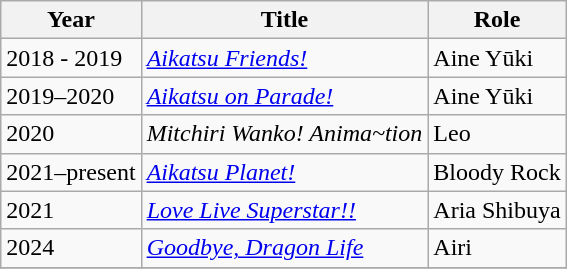<table class="wikitable">
<tr>
<th>Year</th>
<th>Title</th>
<th>Role</th>
</tr>
<tr>
<td rowspan="1">2018 - 2019</td>
<td><em><a href='#'>Aikatsu Friends!</a></em></td>
<td>Aine Yūki</td>
</tr>
<tr>
<td rowspan="1">2019–2020</td>
<td><em><a href='#'>Aikatsu on Parade!</a></em></td>
<td>Aine Yūki</td>
</tr>
<tr>
<td rowspan="1">2020</td>
<td><em>Mitchiri Wanko! Anima~tion</em></td>
<td>Leo</td>
</tr>
<tr>
<td rowspan="1">2021–present</td>
<td><em><a href='#'>Aikatsu Planet!</a></em></td>
<td>Bloody Rock<br></td>
</tr>
<tr>
<td>2021</td>
<td><a href='#'><em>Love Live Superstar!!</em></a></td>
<td>Aria Shibuya</td>
</tr>
<tr>
<td rowspan="1">2024</td>
<td><em><a href='#'>Goodbye, Dragon Life</a></em></td>
<td>Airi</td>
</tr>
<tr>
</tr>
</table>
